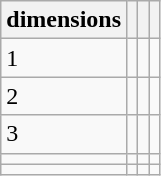<table class="wikitable">
<tr>
<th>dimensions</th>
<th></th>
<th></th>
<th></th>
</tr>
<tr>
<td>1</td>
<td></td>
<td></td>
<td></td>
</tr>
<tr>
<td>2</td>
<td></td>
<td></td>
<td></td>
</tr>
<tr>
<td>3</td>
<td></td>
<td></td>
<td></td>
</tr>
<tr>
<td></td>
<td></td>
<td></td>
<td></td>
</tr>
<tr>
<td></td>
<td></td>
<td></td>
<td></td>
</tr>
</table>
